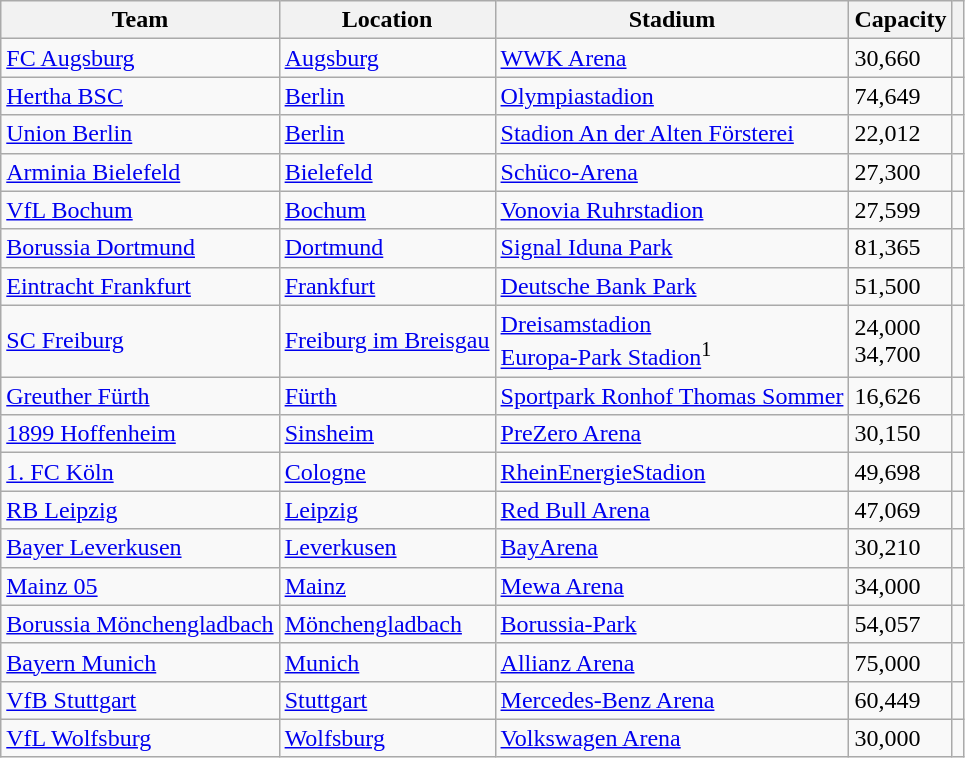<table class="wikitable sortable" style="text-align:left;">
<tr>
<th>Team</th>
<th>Location</th>
<th>Stadium</th>
<th>Capacity</th>
<th class="unsortable"></th>
</tr>
<tr>
<td data-sort-value="Augsburg"><a href='#'>FC Augsburg</a></td>
<td><a href='#'>Augsburg</a></td>
<td><a href='#'>WWK Arena</a></td>
<td>30,660</td>
<td style="text-align:center"></td>
</tr>
<tr>
<td data-sort-value="Berlin, Hertha"><a href='#'>Hertha BSC</a></td>
<td><a href='#'>Berlin</a></td>
<td><a href='#'>Olympiastadion</a></td>
<td>74,649</td>
<td style="text-align:center"></td>
</tr>
<tr>
<td data-sort-value="Berlin, Union"><a href='#'>Union Berlin</a></td>
<td><a href='#'>Berlin</a></td>
<td><a href='#'>Stadion An der Alten Försterei</a></td>
<td>22,012</td>
<td style="text-align:center"></td>
</tr>
<tr>
<td data-sort-value="Bielefeld"><a href='#'>Arminia Bielefeld</a></td>
<td><a href='#'>Bielefeld</a></td>
<td><a href='#'>Schüco-Arena</a></td>
<td>27,300</td>
<td style="text-align:center"></td>
</tr>
<tr>
<td data-sort-value="Bochum"><a href='#'>VfL Bochum</a></td>
<td><a href='#'>Bochum</a></td>
<td><a href='#'>Vonovia Ruhrstadion</a></td>
<td>27,599</td>
<td style="text-align:center"></td>
</tr>
<tr>
<td data-sort-value="Dortmund"><a href='#'>Borussia Dortmund</a></td>
<td><a href='#'>Dortmund</a></td>
<td><a href='#'>Signal Iduna Park</a></td>
<td>81,365</td>
<td style="text-align:center"></td>
</tr>
<tr>
<td data-sort-value="Frankfurt"><a href='#'>Eintracht Frankfurt</a></td>
<td><a href='#'>Frankfurt</a></td>
<td><a href='#'>Deutsche Bank Park</a></td>
<td>51,500</td>
<td style="text-align:center"></td>
</tr>
<tr>
<td data-sort-value="Freiburg"><a href='#'>SC Freiburg</a></td>
<td><a href='#'>Freiburg im Breisgau</a></td>
<td><a href='#'>Dreisamstadion</a><br><a href='#'>Europa-Park Stadion</a><sup>1</sup></td>
<td>24,000<br>34,700</td>
<td style="text-align:center"><br></td>
</tr>
<tr>
<td data-sort-value="Furth"><a href='#'>Greuther Fürth</a></td>
<td><a href='#'>Fürth</a></td>
<td><a href='#'>Sportpark Ronhof Thomas Sommer</a></td>
<td>16,626</td>
<td style="text-align:center"></td>
</tr>
<tr>
<td data-sort-value="Hoffenheim"><a href='#'>1899 Hoffenheim</a></td>
<td><a href='#'>Sinsheim</a></td>
<td><a href='#'>PreZero Arena</a></td>
<td>30,150</td>
<td style="text-align:center"></td>
</tr>
<tr>
<td data-sort-value="Koln"><a href='#'>1. FC Köln</a></td>
<td><a href='#'>Cologne</a></td>
<td><a href='#'>RheinEnergieStadion</a></td>
<td>49,698</td>
<td style="text-align:center"></td>
</tr>
<tr>
<td data-sort-value="Leipzig"><a href='#'>RB Leipzig</a></td>
<td><a href='#'>Leipzig</a></td>
<td><a href='#'>Red Bull Arena</a></td>
<td>47,069</td>
<td style="text-align:center"></td>
</tr>
<tr>
<td data-sort-value="Leverkusen"><a href='#'>Bayer Leverkusen</a></td>
<td><a href='#'>Leverkusen</a></td>
<td><a href='#'>BayArena</a></td>
<td>30,210</td>
<td style="text-align:center"></td>
</tr>
<tr>
<td data-sort-value="Mainz"><a href='#'>Mainz 05</a></td>
<td><a href='#'>Mainz</a></td>
<td><a href='#'>Mewa Arena</a></td>
<td>34,000</td>
<td style="text-align:center"></td>
</tr>
<tr>
<td data-sort-value="Monchengladbach"><a href='#'>Borussia Mönchengladbach</a></td>
<td><a href='#'>Mönchengladbach</a></td>
<td><a href='#'>Borussia-Park</a></td>
<td>54,057</td>
<td style="text-align:center"></td>
</tr>
<tr>
<td data-sort-value="Munich"><a href='#'>Bayern Munich</a></td>
<td><a href='#'>Munich</a></td>
<td><a href='#'>Allianz Arena</a></td>
<td>75,000</td>
<td style="text-align:center"></td>
</tr>
<tr>
<td data-sort-value="Stuttgart"><a href='#'>VfB Stuttgart</a></td>
<td><a href='#'>Stuttgart</a></td>
<td><a href='#'>Mercedes-Benz Arena</a></td>
<td>60,449</td>
<td style="text-align:center"></td>
</tr>
<tr>
<td data-sort-value="Wolfsburg"><a href='#'>VfL Wolfsburg</a></td>
<td><a href='#'>Wolfsburg</a></td>
<td><a href='#'>Volkswagen Arena</a></td>
<td>30,000</td>
<td style="text-align:center"></td>
</tr>
</table>
